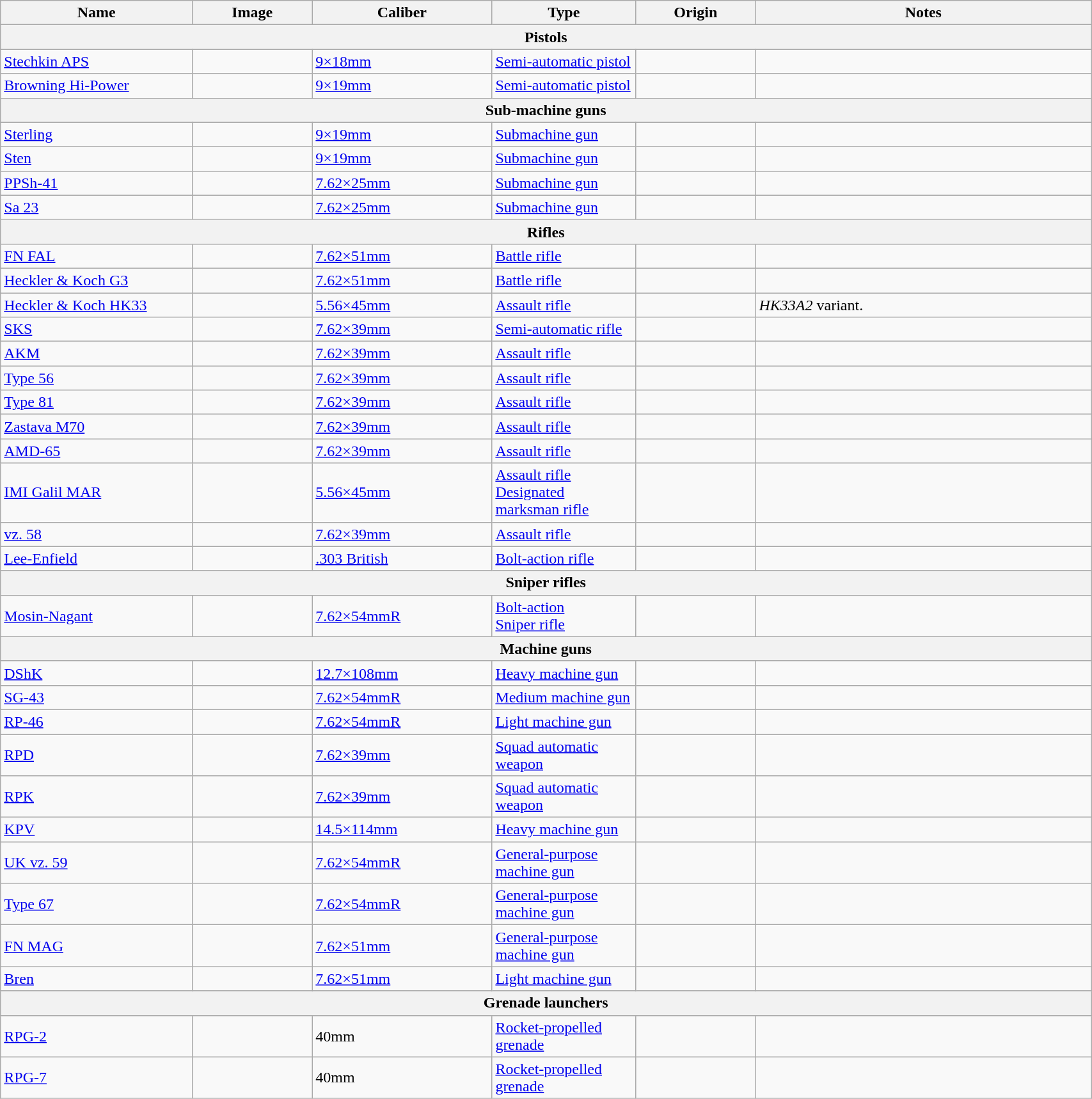<table class="wikitable" style="width:90%;">
<tr>
<th width=16%>Name</th>
<th width=10%>Image</th>
<th width=15%>Caliber</th>
<th width=12%>Type</th>
<th width=10%>Origin</th>
<th width=28%>Notes</th>
</tr>
<tr>
<th colspan="6">Pistols</th>
</tr>
<tr>
<td><a href='#'>Stechkin APS</a></td>
<td></td>
<td><a href='#'>9×18mm</a></td>
<td><a href='#'>Semi-automatic pistol</a></td>
<td></td>
<td></td>
</tr>
<tr>
<td><a href='#'>Browning Hi-Power</a></td>
<td></td>
<td><a href='#'>9×19mm</a></td>
<td><a href='#'>Semi-automatic pistol</a></td>
<td><br></td>
<td></td>
</tr>
<tr>
<th colspan="6">Sub-machine guns</th>
</tr>
<tr>
<td><a href='#'>Sterling</a></td>
<td></td>
<td><a href='#'>9×19mm</a></td>
<td><a href='#'>Submachine gun</a></td>
<td></td>
<td></td>
</tr>
<tr>
<td><a href='#'>Sten</a></td>
<td></td>
<td><a href='#'>9×19mm</a></td>
<td><a href='#'>Submachine gun</a></td>
<td></td>
<td></td>
</tr>
<tr>
<td><a href='#'>PPSh-41</a></td>
<td></td>
<td><a href='#'>7.62×25mm</a></td>
<td><a href='#'>Submachine gun</a></td>
<td></td>
<td></td>
</tr>
<tr>
<td><a href='#'>Sa 23</a></td>
<td></td>
<td><a href='#'>7.62×25mm</a></td>
<td><a href='#'>Submachine gun</a></td>
<td></td>
<td></td>
</tr>
<tr>
<th colspan="6">Rifles</th>
</tr>
<tr>
<td><a href='#'>FN FAL</a></td>
<td></td>
<td><a href='#'>7.62×51mm</a></td>
<td><a href='#'>Battle rifle</a></td>
<td></td>
<td></td>
</tr>
<tr>
<td><a href='#'>Heckler & Koch G3</a></td>
<td></td>
<td><a href='#'>7.62×51mm</a></td>
<td><a href='#'>Battle rifle</a></td>
<td></td>
<td></td>
</tr>
<tr>
<td><a href='#'>Heckler & Koch HK33</a></td>
<td></td>
<td><a href='#'>5.56×45mm</a></td>
<td><a href='#'>Assault rifle</a></td>
<td></td>
<td><em>HK33A2</em> variant.</td>
</tr>
<tr>
<td><a href='#'>SKS</a></td>
<td></td>
<td><a href='#'>7.62×39mm</a></td>
<td><a href='#'>Semi-automatic rifle</a></td>
<td></td>
<td></td>
</tr>
<tr>
<td><a href='#'>AKM</a></td>
<td></td>
<td><a href='#'>7.62×39mm</a></td>
<td><a href='#'>Assault rifle</a></td>
<td></td>
<td></td>
</tr>
<tr>
<td><a href='#'>Type 56</a></td>
<td></td>
<td><a href='#'>7.62×39mm</a></td>
<td><a href='#'>Assault rifle</a></td>
<td></td>
<td></td>
</tr>
<tr>
<td><a href='#'>Type 81</a></td>
<td></td>
<td><a href='#'>7.62×39mm</a></td>
<td><a href='#'>Assault rifle</a></td>
<td></td>
<td></td>
</tr>
<tr>
<td><a href='#'>Zastava M70</a></td>
<td></td>
<td><a href='#'>7.62×39mm</a></td>
<td><a href='#'>Assault rifle</a></td>
<td></td>
<td></td>
</tr>
<tr>
<td><a href='#'>AMD-65</a></td>
<td></td>
<td><a href='#'>7.62×39mm</a></td>
<td><a href='#'>Assault rifle</a></td>
<td></td>
<td></td>
</tr>
<tr>
<td><a href='#'>IMI Galil MAR</a></td>
<td></td>
<td><a href='#'>5.56×45mm</a></td>
<td><a href='#'>Assault rifle</a><br><a href='#'>Designated marksman rifle</a></td>
<td></td>
<td></td>
</tr>
<tr>
<td><a href='#'>vz. 58</a></td>
<td></td>
<td><a href='#'>7.62×39mm</a></td>
<td><a href='#'>Assault rifle</a></td>
<td></td>
<td></td>
</tr>
<tr>
<td><a href='#'>Lee-Enfield</a></td>
<td></td>
<td><a href='#'>.303 British</a></td>
<td><a href='#'>Bolt-action rifle</a></td>
<td></td>
<td></td>
</tr>
<tr>
<th colspan="6">Sniper rifles</th>
</tr>
<tr>
<td><a href='#'>Mosin-Nagant</a></td>
<td></td>
<td><a href='#'>7.62×54mmR</a></td>
<td><a href='#'>Bolt-action</a><br><a href='#'>Sniper rifle</a></td>
<td></td>
<td></td>
</tr>
<tr>
<th colspan="6">Machine guns</th>
</tr>
<tr>
<td><a href='#'>DShK</a></td>
<td></td>
<td><a href='#'>12.7×108mm</a></td>
<td><a href='#'>Heavy machine gun</a></td>
<td></td>
<td></td>
</tr>
<tr>
<td><a href='#'>SG-43</a></td>
<td></td>
<td><a href='#'>7.62×54mmR</a></td>
<td><a href='#'>Medium machine gun</a></td>
<td></td>
<td></td>
</tr>
<tr>
<td><a href='#'>RP-46</a></td>
<td></td>
<td><a href='#'>7.62×54mmR</a></td>
<td><a href='#'>Light machine gun</a></td>
<td></td>
<td></td>
</tr>
<tr>
<td><a href='#'>RPD</a></td>
<td></td>
<td><a href='#'>7.62×39mm</a></td>
<td><a href='#'>Squad automatic weapon</a></td>
<td></td>
<td></td>
</tr>
<tr>
<td><a href='#'>RPK</a></td>
<td></td>
<td><a href='#'>7.62×39mm</a></td>
<td><a href='#'>Squad automatic weapon</a></td>
<td></td>
<td></td>
</tr>
<tr>
<td><a href='#'>KPV</a></td>
<td></td>
<td><a href='#'>14.5×114mm</a></td>
<td><a href='#'>Heavy machine gun</a></td>
<td></td>
<td></td>
</tr>
<tr>
<td><a href='#'>UK vz. 59</a></td>
<td></td>
<td><a href='#'>7.62×54mmR</a></td>
<td><a href='#'>General-purpose machine gun</a></td>
<td></td>
<td></td>
</tr>
<tr>
<td><a href='#'>Type 67</a></td>
<td></td>
<td><a href='#'>7.62×54mmR</a></td>
<td><a href='#'>General-purpose machine gun</a></td>
<td></td>
<td></td>
</tr>
<tr>
<td><a href='#'>FN MAG</a></td>
<td></td>
<td><a href='#'>7.62×51mm</a></td>
<td><a href='#'>General-purpose machine gun</a></td>
<td></td>
<td></td>
</tr>
<tr>
<td><a href='#'>Bren</a></td>
<td></td>
<td><a href='#'>7.62×51mm</a></td>
<td><a href='#'>Light machine gun</a></td>
<td></td>
<td></td>
</tr>
<tr>
<th colspan="6">Grenade launchers</th>
</tr>
<tr>
<td><a href='#'>RPG-2</a></td>
<td></td>
<td>40mm</td>
<td><a href='#'>Rocket-propelled grenade</a></td>
<td></td>
<td></td>
</tr>
<tr>
<td><a href='#'>RPG-7</a></td>
<td></td>
<td>40mm</td>
<td><a href='#'>Rocket-propelled grenade</a></td>
<td></td>
<td></td>
</tr>
</table>
